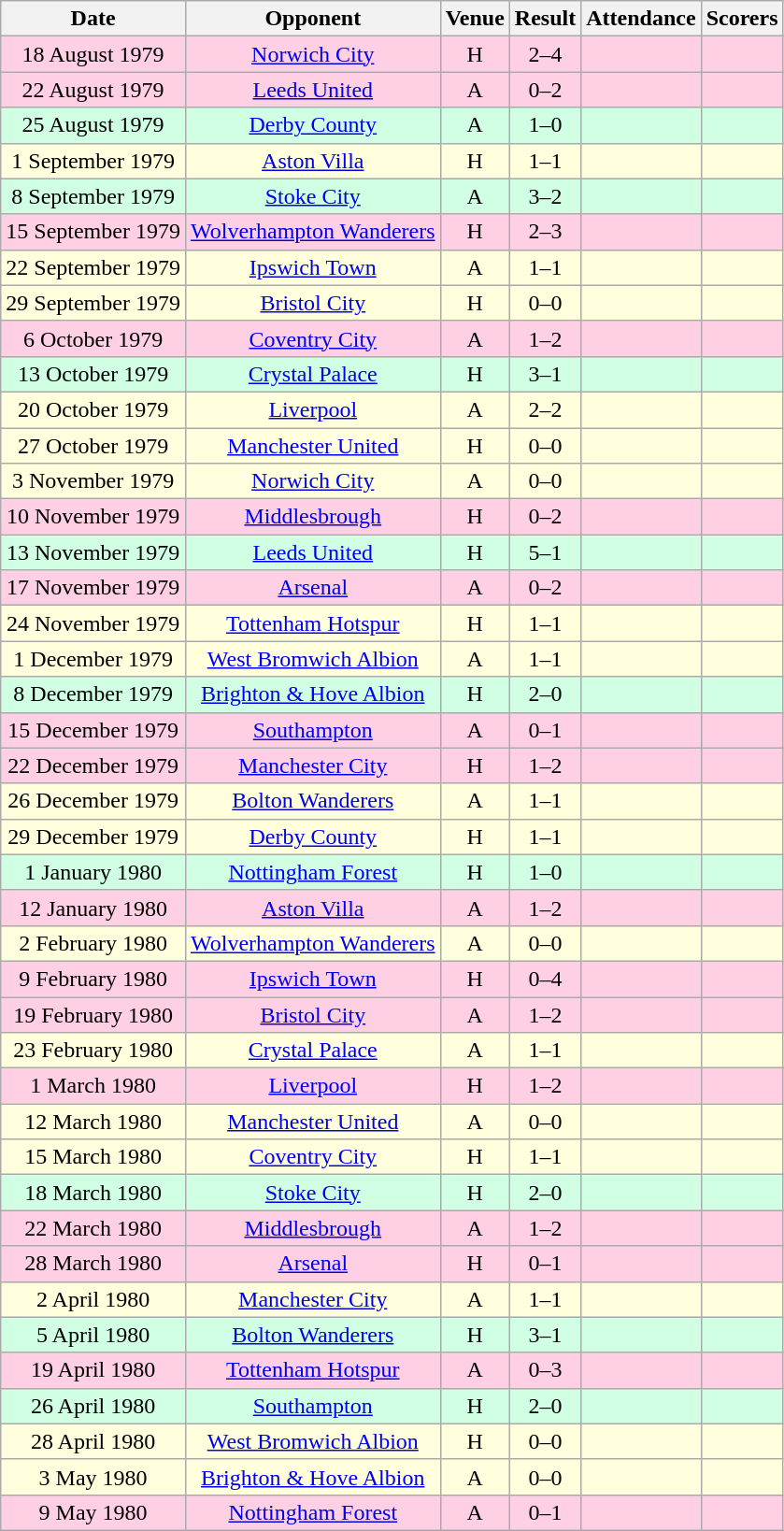<table class="wikitable sortable" style="font-size:100%; text-align:center">
<tr>
<th>Date</th>
<th>Opponent</th>
<th>Venue</th>
<th>Result</th>
<th>Attendance</th>
<th>Scorers</th>
</tr>
<tr style="background-color: #ffd0e3;">
<td>18 August 1979</td>
<td><a href='#'>Norwich City</a></td>
<td>H</td>
<td>2–4</td>
<td></td>
<td></td>
</tr>
<tr style="background-color: #ffd0e3;">
<td>22 August 1979</td>
<td><a href='#'>Leeds United</a></td>
<td>A</td>
<td>0–2</td>
<td></td>
<td></td>
</tr>
<tr style="background-color: #d0ffe3;">
<td>25 August 1979</td>
<td><a href='#'>Derby County</a></td>
<td>A</td>
<td>1–0</td>
<td></td>
<td></td>
</tr>
<tr style="background-color: #ffffdd;">
<td>1 September 1979</td>
<td><a href='#'>Aston Villa</a></td>
<td>H</td>
<td>1–1</td>
<td></td>
<td></td>
</tr>
<tr style="background-color: #d0ffe3;">
<td>8 September 1979</td>
<td><a href='#'>Stoke City</a></td>
<td>A</td>
<td>3–2</td>
<td></td>
<td></td>
</tr>
<tr style="background-color: #ffd0e3;">
<td>15 September 1979</td>
<td><a href='#'>Wolverhampton Wanderers</a></td>
<td>H</td>
<td>2–3</td>
<td></td>
<td></td>
</tr>
<tr style="background-color: #ffffdd;">
<td>22 September 1979</td>
<td><a href='#'>Ipswich Town</a></td>
<td>A</td>
<td>1–1</td>
<td></td>
<td></td>
</tr>
<tr style="background-color: #ffffdd;">
<td>29 September 1979</td>
<td><a href='#'>Bristol City</a></td>
<td>H</td>
<td>0–0</td>
<td></td>
<td></td>
</tr>
<tr style="background-color: #ffd0e3;">
<td>6 October 1979</td>
<td><a href='#'>Coventry City</a></td>
<td>A</td>
<td>1–2</td>
<td></td>
<td></td>
</tr>
<tr style="background-color: #d0ffe3;">
<td>13 October 1979</td>
<td><a href='#'>Crystal Palace</a></td>
<td>H</td>
<td>3–1</td>
<td></td>
<td></td>
</tr>
<tr style="background-color: #ffffdd;">
<td>20 October 1979</td>
<td><a href='#'>Liverpool</a></td>
<td>A</td>
<td>2–2</td>
<td></td>
<td></td>
</tr>
<tr style="background-color: #ffffdd;">
<td>27 October 1979</td>
<td><a href='#'>Manchester United</a></td>
<td>H</td>
<td>0–0</td>
<td></td>
<td></td>
</tr>
<tr style="background-color: #ffffdd;">
<td>3 November 1979</td>
<td><a href='#'>Norwich City</a></td>
<td>A</td>
<td>0–0</td>
<td></td>
<td></td>
</tr>
<tr style="background-color: #ffd0e3;">
<td>10 November 1979</td>
<td><a href='#'>Middlesbrough</a></td>
<td>H</td>
<td>0–2</td>
<td></td>
<td></td>
</tr>
<tr style="background-color: #d0ffe3;">
<td>13 November 1979</td>
<td><a href='#'>Leeds United</a></td>
<td>H</td>
<td>5–1</td>
<td></td>
<td></td>
</tr>
<tr style="background-color: #ffd0e3;">
<td>17 November 1979</td>
<td><a href='#'>Arsenal</a></td>
<td>A</td>
<td>0–2</td>
<td></td>
<td></td>
</tr>
<tr style="background-color: #ffffdd;">
<td>24 November 1979</td>
<td><a href='#'>Tottenham Hotspur</a></td>
<td>H</td>
<td>1–1</td>
<td></td>
<td></td>
</tr>
<tr style="background-color: #ffffdd;">
<td>1 December 1979</td>
<td><a href='#'>West Bromwich Albion</a></td>
<td>A</td>
<td>1–1</td>
<td></td>
<td></td>
</tr>
<tr style="background-color: #d0ffe3;">
<td>8 December 1979</td>
<td><a href='#'>Brighton & Hove Albion</a></td>
<td>H</td>
<td>2–0</td>
<td></td>
<td></td>
</tr>
<tr style="background-color: #ffd0e3;">
<td>15 December 1979</td>
<td><a href='#'>Southampton</a></td>
<td>A</td>
<td>0–1</td>
<td></td>
<td></td>
</tr>
<tr style="background-color: #ffd0e3;">
<td>22 December 1979</td>
<td><a href='#'>Manchester City</a></td>
<td>H</td>
<td>1–2</td>
<td></td>
<td></td>
</tr>
<tr style="background-color: #ffffdd;">
<td>26 December 1979</td>
<td><a href='#'>Bolton Wanderers</a></td>
<td>A</td>
<td>1–1</td>
<td></td>
<td></td>
</tr>
<tr style="background-color: #ffffdd;">
<td>29 December 1979</td>
<td><a href='#'>Derby County</a></td>
<td>H</td>
<td>1–1</td>
<td></td>
<td></td>
</tr>
<tr style="background-color: #d0ffe3;">
<td>1 January 1980</td>
<td><a href='#'>Nottingham Forest</a></td>
<td>H</td>
<td>1–0</td>
<td></td>
<td></td>
</tr>
<tr style="background-color: #ffd0e3;">
<td>12 January 1980</td>
<td><a href='#'>Aston Villa</a></td>
<td>A</td>
<td>1–2</td>
<td></td>
<td></td>
</tr>
<tr style="background-color: #ffffdd;">
<td>2 February 1980</td>
<td><a href='#'>Wolverhampton Wanderers</a></td>
<td>A</td>
<td>0–0</td>
<td></td>
<td></td>
</tr>
<tr style="background-color: #ffd0e3;">
<td>9 February 1980</td>
<td><a href='#'>Ipswich Town</a></td>
<td>H</td>
<td>0–4</td>
<td></td>
<td></td>
</tr>
<tr style="background-color: #ffd0e3;">
<td>19 February 1980</td>
<td><a href='#'>Bristol City</a></td>
<td>A</td>
<td>1–2</td>
<td></td>
<td></td>
</tr>
<tr style="background-color: #ffffdd;">
<td>23 February 1980</td>
<td><a href='#'>Crystal Palace</a></td>
<td>A</td>
<td>1–1</td>
<td></td>
<td></td>
</tr>
<tr style="background-color: #ffd0e3;">
<td>1 March 1980</td>
<td><a href='#'>Liverpool</a></td>
<td>H</td>
<td>1–2</td>
<td></td>
<td></td>
</tr>
<tr style="background-color: #ffffdd;">
<td>12 March 1980</td>
<td><a href='#'>Manchester United</a></td>
<td>A</td>
<td>0–0</td>
<td></td>
<td></td>
</tr>
<tr style="background-color: #ffffdd;">
<td>15 March 1980</td>
<td><a href='#'>Coventry City</a></td>
<td>H</td>
<td>1–1</td>
<td></td>
<td></td>
</tr>
<tr style="background-color: #d0ffe3;">
<td>18 March 1980</td>
<td><a href='#'>Stoke City</a></td>
<td>H</td>
<td>2–0</td>
<td></td>
<td></td>
</tr>
<tr style="background-color: #ffd0e3;">
<td>22 March 1980</td>
<td><a href='#'>Middlesbrough</a></td>
<td>A</td>
<td>1–2</td>
<td></td>
<td></td>
</tr>
<tr style="background-color: #ffd0e3;">
<td>28 March 1980</td>
<td><a href='#'>Arsenal</a></td>
<td>H</td>
<td>0–1</td>
<td></td>
<td></td>
</tr>
<tr style="background-color: #ffffdd;">
<td>2 April 1980</td>
<td><a href='#'>Manchester City</a></td>
<td>A</td>
<td>1–1</td>
<td></td>
<td></td>
</tr>
<tr style="background-color: #d0ffe3;">
<td>5 April 1980</td>
<td><a href='#'>Bolton Wanderers</a></td>
<td>H</td>
<td>3–1</td>
<td></td>
<td></td>
</tr>
<tr style="background-color: #ffd0e3;">
<td>19 April 1980</td>
<td><a href='#'>Tottenham Hotspur</a></td>
<td>A</td>
<td>0–3</td>
<td></td>
<td></td>
</tr>
<tr style="background-color: #d0ffe3;">
<td>26 April 1980</td>
<td><a href='#'>Southampton</a></td>
<td>H</td>
<td>2–0</td>
<td></td>
<td></td>
</tr>
<tr style="background-color: #ffffdd;">
<td>28 April 1980</td>
<td><a href='#'>West Bromwich Albion</a></td>
<td>H</td>
<td>0–0</td>
<td></td>
<td></td>
</tr>
<tr style="background-color: #ffffdd;">
<td>3 May 1980</td>
<td><a href='#'>Brighton & Hove Albion</a></td>
<td>A</td>
<td>0–0</td>
<td></td>
<td></td>
</tr>
<tr style="background-color: #ffd0e3;">
<td>9 May 1980</td>
<td><a href='#'>Nottingham Forest</a></td>
<td>A</td>
<td>0–1</td>
<td></td>
<td></td>
</tr>
</table>
